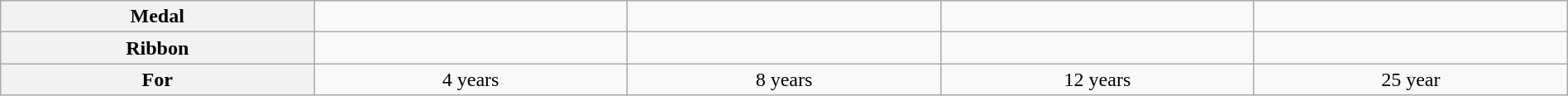<table align=center class=wikitable width=100%>
<tr align=center>
<th>Medal</th>
<td width=20%></td>
<td width=20%></td>
<td width=20%></td>
<td width=20%></td>
</tr>
<tr align=center>
<th>Ribbon</th>
<td width=20%></td>
<td width=20%></td>
<td width=20%></td>
<td width=20%></td>
</tr>
<tr align=center>
<th>For</th>
<td width=20%>4 years</td>
<td width=20%>8 years</td>
<td width=20%>12 years</td>
<td width=20%>25 year</td>
</tr>
</table>
